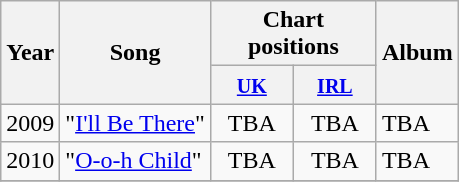<table class="wikitable" border="1">
<tr>
<th rowspan="2">Year</th>
<th rowspan="2">Song</th>
<th colspan="2">Chart positions</th>
<th rowspan="2">Album</th>
</tr>
<tr>
<th style="width:3em;"><small><a href='#'>UK</a></small></th>
<th style="width:3em;"><small><a href='#'>IRL</a></small></th>
</tr>
<tr>
<td rowspan=1>2009</td>
<td align="left">"<a href='#'>I'll Be There</a>"</td>
<td align="center">TBA</td>
<td align="center">TBA</td>
<td rowspan="1">TBA</td>
</tr>
<tr>
<td rowspan=1>2010</td>
<td align="left">"<a href='#'>O-o-h Child</a>"</td>
<td align="center">TBA</td>
<td align="center">TBA</td>
<td rowspan="1">TBA</td>
</tr>
<tr>
</tr>
</table>
